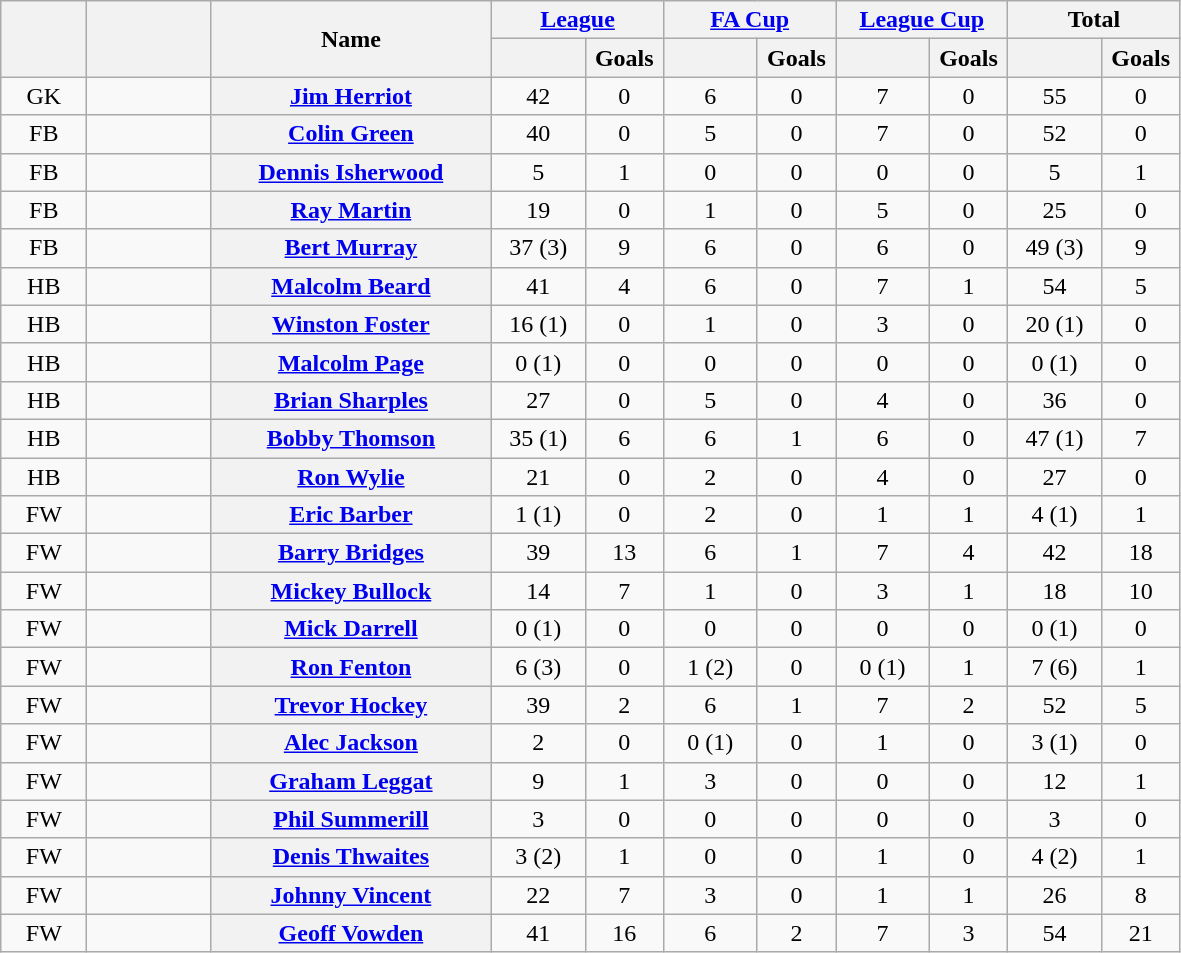<table class="wikitable plainrowheaders" style="text-align:center;">
<tr>
<th rowspan="2" scope="col" width="50"></th>
<th rowspan="2" scope="col" width="75"></th>
<th rowspan="2" scope="col" width="180" scope=col>Name</th>
<th colspan="2"><a href='#'>League</a></th>
<th colspan="2"><a href='#'>FA Cup</a></th>
<th colspan="2"><a href='#'>League Cup</a></th>
<th colspan="2">Total</th>
</tr>
<tr>
<th scope="col" width="55"></th>
<th scope="col" width="45">Goals</th>
<th scope="col" width="55"></th>
<th scope="col" width="45">Goals</th>
<th scope="col" width="55"></th>
<th scope="col" width="45">Goals</th>
<th scope="col" width="55"></th>
<th scope="col" width="45">Goals</th>
</tr>
<tr>
<td>GK</td>
<td></td>
<th scope="row"><a href='#'>Jim Herriot</a></th>
<td>42</td>
<td>0</td>
<td>6</td>
<td>0</td>
<td>7</td>
<td>0</td>
<td>55</td>
<td>0</td>
</tr>
<tr>
<td>FB</td>
<td></td>
<th scope="row"><a href='#'>Colin Green</a></th>
<td>40</td>
<td>0</td>
<td>5</td>
<td>0</td>
<td>7</td>
<td>0</td>
<td>52</td>
<td>0</td>
</tr>
<tr>
<td>FB</td>
<td></td>
<th scope="row"><a href='#'>Dennis Isherwood</a></th>
<td>5</td>
<td>1</td>
<td>0</td>
<td>0</td>
<td>0</td>
<td>0</td>
<td>5</td>
<td>1</td>
</tr>
<tr>
<td>FB</td>
<td></td>
<th scope="row"><a href='#'>Ray Martin</a></th>
<td>19</td>
<td>0</td>
<td>1</td>
<td>0</td>
<td>5</td>
<td>0</td>
<td>25</td>
<td>0</td>
</tr>
<tr>
<td>FB</td>
<td></td>
<th scope="row"><a href='#'>Bert Murray</a></th>
<td>37 (3)</td>
<td>9</td>
<td>6</td>
<td>0</td>
<td>6</td>
<td>0</td>
<td>49 (3)</td>
<td>9</td>
</tr>
<tr>
<td>HB</td>
<td></td>
<th scope="row"><a href='#'>Malcolm Beard</a></th>
<td>41</td>
<td>4</td>
<td>6</td>
<td>0</td>
<td>7</td>
<td>1</td>
<td>54</td>
<td>5</td>
</tr>
<tr>
<td>HB</td>
<td></td>
<th scope="row"><a href='#'>Winston Foster</a></th>
<td>16 (1)</td>
<td>0</td>
<td>1</td>
<td>0</td>
<td>3</td>
<td>0</td>
<td>20 (1)</td>
<td>0</td>
</tr>
<tr>
<td>HB</td>
<td></td>
<th scope="row"><a href='#'>Malcolm Page</a></th>
<td>0 (1)</td>
<td>0</td>
<td>0</td>
<td>0</td>
<td>0</td>
<td>0</td>
<td>0 (1)</td>
<td>0</td>
</tr>
<tr>
<td>HB</td>
<td></td>
<th scope="row"><a href='#'>Brian Sharples</a></th>
<td>27</td>
<td>0</td>
<td>5</td>
<td>0</td>
<td>4</td>
<td>0</td>
<td>36</td>
<td>0</td>
</tr>
<tr>
<td>HB</td>
<td></td>
<th scope="row"><a href='#'>Bobby Thomson</a></th>
<td>35 (1)</td>
<td>6</td>
<td>6</td>
<td>1</td>
<td>6</td>
<td>0</td>
<td>47 (1)</td>
<td>7</td>
</tr>
<tr>
<td>HB</td>
<td></td>
<th scope="row"><a href='#'>Ron Wylie</a></th>
<td>21</td>
<td>0</td>
<td>2</td>
<td>0</td>
<td>4</td>
<td>0</td>
<td>27</td>
<td>0</td>
</tr>
<tr>
<td>FW</td>
<td></td>
<th scope="row"><a href='#'>Eric Barber</a></th>
<td>1 (1)</td>
<td>0</td>
<td>2</td>
<td>0</td>
<td>1</td>
<td>1</td>
<td>4 (1)</td>
<td>1</td>
</tr>
<tr>
<td>FW</td>
<td></td>
<th scope="row"><a href='#'>Barry Bridges</a></th>
<td>39</td>
<td>13</td>
<td>6</td>
<td>1</td>
<td>7</td>
<td>4</td>
<td>42</td>
<td>18</td>
</tr>
<tr>
<td>FW</td>
<td></td>
<th scope="row"><a href='#'>Mickey Bullock</a></th>
<td>14</td>
<td>7</td>
<td>1</td>
<td>0</td>
<td>3</td>
<td>1</td>
<td>18</td>
<td>10</td>
</tr>
<tr>
<td>FW</td>
<td></td>
<th scope="row"><a href='#'>Mick Darrell</a></th>
<td>0 (1)</td>
<td>0</td>
<td>0</td>
<td>0</td>
<td>0</td>
<td>0</td>
<td>0 (1)</td>
<td>0</td>
</tr>
<tr>
<td>FW</td>
<td></td>
<th scope="row"><a href='#'>Ron Fenton</a></th>
<td>6 (3)</td>
<td>0</td>
<td>1 (2)</td>
<td>0</td>
<td>0 (1)</td>
<td>1</td>
<td>7 (6)</td>
<td>1</td>
</tr>
<tr>
<td>FW</td>
<td></td>
<th scope="row"><a href='#'>Trevor Hockey</a></th>
<td>39</td>
<td>2</td>
<td>6</td>
<td>1</td>
<td>7</td>
<td>2</td>
<td>52</td>
<td>5</td>
</tr>
<tr>
<td>FW</td>
<td></td>
<th scope="row"><a href='#'>Alec Jackson</a> </th>
<td>2</td>
<td>0</td>
<td>0 (1)</td>
<td>0</td>
<td>1</td>
<td>0</td>
<td>3 (1)</td>
<td>0</td>
</tr>
<tr>
<td>FW</td>
<td></td>
<th scope="row"><a href='#'>Graham Leggat</a></th>
<td>9</td>
<td>1</td>
<td>3</td>
<td>0</td>
<td>0</td>
<td>0</td>
<td>12</td>
<td>1</td>
</tr>
<tr>
<td>FW</td>
<td></td>
<th scope="row"><a href='#'>Phil Summerill</a></th>
<td>3</td>
<td>0</td>
<td>0</td>
<td>0</td>
<td>0</td>
<td>0</td>
<td>3</td>
<td>0</td>
</tr>
<tr>
<td>FW</td>
<td></td>
<th scope="row"><a href='#'>Denis Thwaites</a></th>
<td>3 (2)</td>
<td>1</td>
<td>0</td>
<td>0</td>
<td>1</td>
<td>0</td>
<td>4 (2)</td>
<td>1</td>
</tr>
<tr>
<td>FW</td>
<td></td>
<th scope="row"><a href='#'>Johnny Vincent</a></th>
<td>22</td>
<td>7</td>
<td>3</td>
<td>0</td>
<td>1</td>
<td>1</td>
<td>26</td>
<td>8</td>
</tr>
<tr>
<td>FW</td>
<td></td>
<th scope="row"><a href='#'>Geoff Vowden</a></th>
<td>41</td>
<td>16</td>
<td>6</td>
<td>2</td>
<td>7</td>
<td>3</td>
<td>54</td>
<td>21</td>
</tr>
</table>
